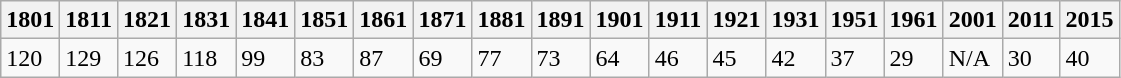<table class="wikitable">
<tr>
<th>1801</th>
<th>1811</th>
<th>1821</th>
<th>1831</th>
<th>1841</th>
<th>1851</th>
<th>1861</th>
<th>1871</th>
<th>1881</th>
<th>1891</th>
<th>1901</th>
<th>1911</th>
<th>1921</th>
<th>1931</th>
<th>1951</th>
<th>1961</th>
<th>2001</th>
<th>2011</th>
<th>2015</th>
</tr>
<tr>
<td>120</td>
<td>129</td>
<td>126</td>
<td>118</td>
<td>99</td>
<td>83</td>
<td>87</td>
<td>69</td>
<td>77</td>
<td>73</td>
<td>64</td>
<td>46</td>
<td>45</td>
<td>42</td>
<td>37</td>
<td>29</td>
<td>N/A</td>
<td>30</td>
<td>40</td>
</tr>
</table>
